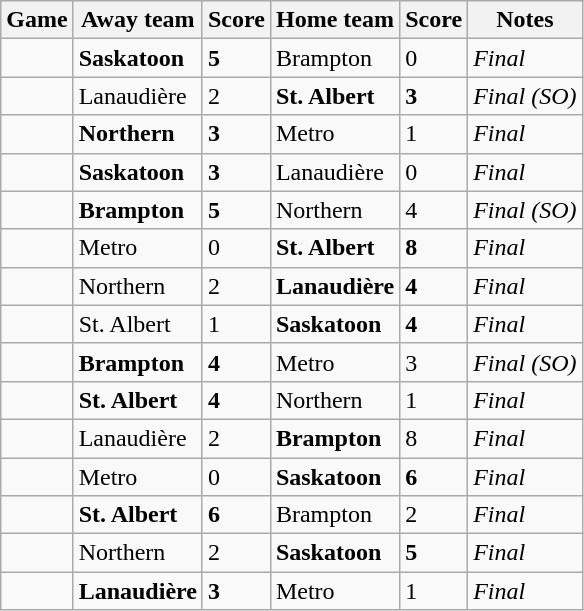<table class="wikitable">
<tr>
<th>Game</th>
<th>Away team</th>
<th>Score</th>
<th>Home team</th>
<th>Score</th>
<th>Notes</th>
</tr>
<tr>
<td></td>
<td><strong>Saskatoon</strong></td>
<td><strong>5</strong></td>
<td>Brampton</td>
<td>0</td>
<td><em>Final</em></td>
</tr>
<tr>
<td></td>
<td>Lanaudière</td>
<td>2</td>
<td><strong>St. Albert</strong></td>
<td><strong>3</strong></td>
<td><em>Final (SO)</em></td>
</tr>
<tr>
<td></td>
<td><strong>Northern</strong></td>
<td><strong>3</strong></td>
<td>Metro</td>
<td>1</td>
<td><em>Final</em></td>
</tr>
<tr>
<td></td>
<td><strong>Saskatoon</strong></td>
<td><strong>3</strong></td>
<td>Lanaudière</td>
<td>0</td>
<td><em>Final</em></td>
</tr>
<tr>
<td></td>
<td><strong>Brampton</strong></td>
<td><strong>5</strong></td>
<td>Northern</td>
<td>4</td>
<td><em>Final (SO)</em></td>
</tr>
<tr>
<td></td>
<td>Metro</td>
<td>0</td>
<td><strong>St. Albert</strong></td>
<td><strong>8</strong></td>
<td><em>Final</em></td>
</tr>
<tr>
<td></td>
<td>Northern</td>
<td>2</td>
<td><strong>Lanaudière</strong></td>
<td><strong>4</strong></td>
<td><em>Final</em></td>
</tr>
<tr>
<td></td>
<td>St. Albert</td>
<td>1</td>
<td><strong>Saskatoon</strong></td>
<td><strong>4</strong></td>
<td><em>Final</em></td>
</tr>
<tr>
<td></td>
<td><strong>Brampton</strong></td>
<td><strong>4</strong></td>
<td>Metro</td>
<td>3</td>
<td><em>Final (SO)</em></td>
</tr>
<tr>
<td></td>
<td><strong>St. Albert</strong></td>
<td><strong>4</strong></td>
<td>Northern</td>
<td>1</td>
<td><em>Final</em></td>
</tr>
<tr>
<td></td>
<td>Lanaudière</td>
<td>2</td>
<td><strong>Brampton</strong></td>
<td>8</td>
<td><em>Final</em></td>
</tr>
<tr>
<td></td>
<td>Metro</td>
<td>0</td>
<td><strong>Saskatoon</strong></td>
<td><strong>6</strong></td>
<td><em>Final</em></td>
</tr>
<tr>
<td></td>
<td><strong>St. Albert</strong></td>
<td><strong>6</strong></td>
<td>Brampton</td>
<td>2</td>
<td><em>Final</em></td>
</tr>
<tr>
<td></td>
<td>Northern</td>
<td>2</td>
<td><strong>Saskatoon</strong></td>
<td><strong>5</strong></td>
<td><em>Final</em></td>
</tr>
<tr>
<td></td>
<td><strong>Lanaudière</strong></td>
<td><strong>3</strong></td>
<td>Metro</td>
<td>1</td>
<td><em>Final</em></td>
</tr>
</table>
